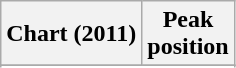<table class="wikitable sortable plainrowheaders" style="text-align:center">
<tr>
<th scope="col">Chart (2011)</th>
<th scope="col">Peak<br>position</th>
</tr>
<tr>
</tr>
<tr>
</tr>
<tr>
</tr>
<tr>
</tr>
</table>
